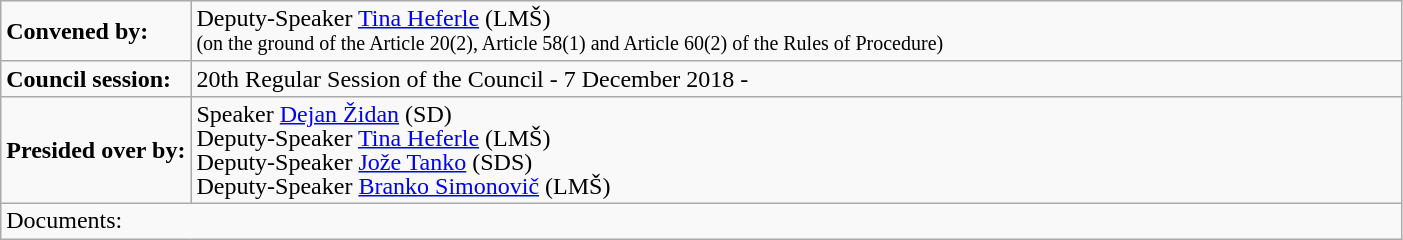<table class="wikitable" style="line-height:16px;">
<tr>
<td><strong>Convened by:</strong></td>
<td style="width:800px;">Deputy-Speaker <a href='#'>Tina Heferle</a> (LMŠ)<br><small>(on the ground of the Article 20(2), Article 58(1) and Article 60(2) of the Rules of Procedure)</small></td>
</tr>
<tr>
<td><strong>Council session:</strong></td>
<td>20th Regular Session of the Council - 7 December 2018 -</td>
</tr>
<tr>
<td><strong>Presided over by:</strong></td>
<td>Speaker <a href='#'>Dejan Židan</a> (SD)<br>Deputy-Speaker <a href='#'>Tina Heferle</a> (LMŠ)<br>Deputy-Speaker <a href='#'>Jože Tanko</a> (SDS)<br>Deputy-Speaker <a href='#'>Branko Simonovič</a> (LMŠ)</td>
</tr>
<tr>
<td colspan="2">Documents:</td>
</tr>
</table>
